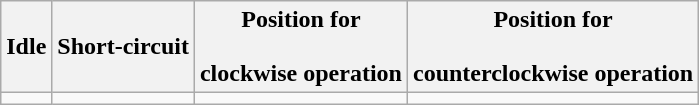<table class="wikitable">
<tr>
<th>Idle</th>
<th>Short-circuit</th>
<th>Position for<br><br>clockwise operation</th>
<th>Position for<br><br>counterclockwise operation</th>
</tr>
<tr>
<td></td>
<td></td>
<td></td>
<td></td>
</tr>
</table>
